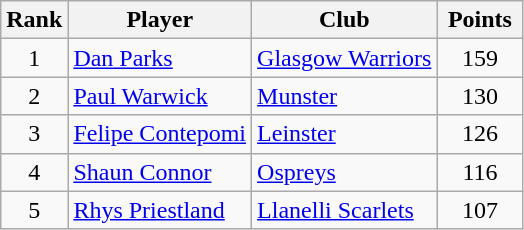<table class="wikitable" style="text-align:center">
<tr>
<th>Rank</th>
<th>Player</th>
<th>Club</th>
<th style="width:50px">Points</th>
</tr>
<tr>
<td>1</td>
<td style="text-align:left"> <a href='#'>Dan Parks</a></td>
<td style="text-align:left"> <a href='#'>Glasgow Warriors</a></td>
<td>159</td>
</tr>
<tr>
<td>2</td>
<td style="text-align:left"> <a href='#'>Paul Warwick</a></td>
<td style="text-align:left"> <a href='#'>Munster</a></td>
<td>130</td>
</tr>
<tr>
<td>3</td>
<td style="text-align:left"> <a href='#'>Felipe Contepomi</a></td>
<td style="text-align:left"> <a href='#'>Leinster</a></td>
<td>126</td>
</tr>
<tr>
<td>4</td>
<td style="text-align:left"> <a href='#'>Shaun Connor</a></td>
<td style="text-align:left"> <a href='#'>Ospreys</a></td>
<td>116</td>
</tr>
<tr>
<td>5</td>
<td style="text-align:left"> <a href='#'>Rhys Priestland</a></td>
<td style="text-align:left"> <a href='#'>Llanelli Scarlets</a></td>
<td>107</td>
</tr>
</table>
